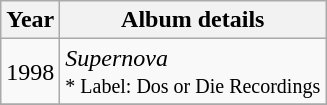<table class="wikitable" style="text-align:center;">
<tr>
<th>Year</th>
<th>Album details</th>
</tr>
<tr>
<td>1998</td>
<td align="left"><em>Supernova</em><br><small>* Label: Dos or Die Recordings</small></td>
</tr>
<tr>
</tr>
</table>
